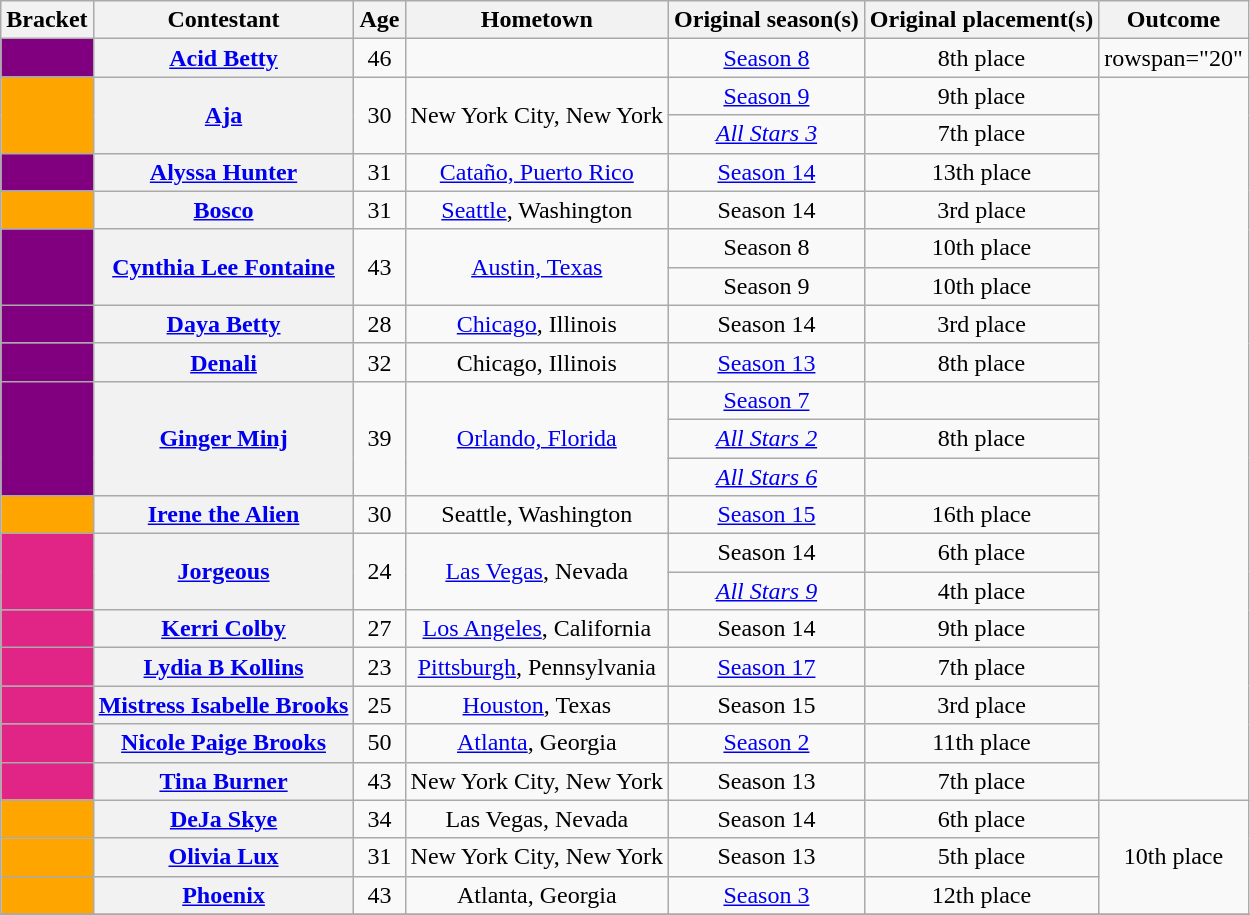<table class="wikitable sortable" style="text-align:center">
<tr>
<th scope="col">Bracket</th>
<th scope="col">Contestant</th>
<th scope="col">Age</th>
<th scope="col">Hometown</th>
<th scope="col">Original season(s)</th>
<th scope="col">Original placement(s)</th>
<th scope="col">Outcome</th>
</tr>
<tr>
<td bgcolor="purple"></td>
<th scope="row"><a href='#'>Acid Betty</a></th>
<td>46</td>
<td></td>
<td><a href='#'>Season 8</a></td>
<td>8th place</td>
<td>rowspan="20" </td>
</tr>
<tr>
<td bgcolor="orange" rowspan="2"></td>
<th scope="row" rowspan="2"><a href='#'>Aja</a></th>
<td rowspan="2">30</td>
<td rowspan="2">New York City, New York</td>
<td><a href='#'>Season 9</a></td>
<td>9th place</td>
</tr>
<tr>
<td><a href='#'><em>All Stars 3</em></a></td>
<td>7th place</td>
</tr>
<tr>
<td bgcolor="purple"></td>
<th scope="row"><a href='#'>Alyssa Hunter</a></th>
<td>31</td>
<td><a href='#'>Cataño, Puerto Rico</a></td>
<td><a href='#'>Season 14</a></td>
<td>13th place</td>
</tr>
<tr>
<td bgcolor="orange"></td>
<th scope="row"><a href='#'>Bosco</a></th>
<td>31</td>
<td><a href='#'>Seattle</a>, Washington</td>
<td>Season 14</td>
<td>3rd place</td>
</tr>
<tr>
<td bgcolor="purple" rowspan="2"></td>
<th scope="row" rowspan="2"><a href='#'>Cynthia Lee Fontaine</a></th>
<td rowspan="2">43</td>
<td rowspan="2"><a href='#'>Austin, Texas</a></td>
<td>Season 8</td>
<td>10th place</td>
</tr>
<tr>
<td>Season 9</td>
<td>10th place</td>
</tr>
<tr>
<td bgcolor="purple"></td>
<th scope="row"><a href='#'>Daya Betty</a></th>
<td>28</td>
<td><a href='#'>Chicago</a>, Illinois</td>
<td>Season 14</td>
<td>3rd place</td>
</tr>
<tr>
<td bgcolor="purple"></td>
<th scope="row"><a href='#'>Denali</a></th>
<td>32</td>
<td>Chicago, Illinois</td>
<td><a href='#'>Season 13</a></td>
<td>8th place</td>
</tr>
<tr>
<td bgcolor="purple" rowspan="3"></td>
<th scope="row" rowspan="3"><a href='#'>Ginger Minj</a></th>
<td rowspan="3">39</td>
<td rowspan="3"><a href='#'>Orlando, Florida</a></td>
<td><a href='#'>Season 7</a></td>
<td></td>
</tr>
<tr>
<td><a href='#'><em>All Stars 2</em></a></td>
<td>8th place</td>
</tr>
<tr>
<td><a href='#'><em>All Stars 6</em></a></td>
<td></td>
</tr>
<tr>
<td bgcolor="orange"></td>
<th scope="row"><a href='#'>Irene the Alien</a></th>
<td>30</td>
<td>Seattle, Washington</td>
<td><a href='#'>Season 15</a></td>
<td>16th place</td>
</tr>
<tr>
<td bgcolor="#e02587" rowspan="2"></td>
<th scope="row" rowspan="2"><a href='#'>Jorgeous</a></th>
<td rowspan="2">24</td>
<td rowspan="2"><a href='#'>Las Vegas</a>, Nevada</td>
<td>Season 14</td>
<td>6th place</td>
</tr>
<tr>
<td><a href='#'><em>All Stars 9</em></a></td>
<td>4th place</td>
</tr>
<tr>
<td bgcolor="#e02587"></td>
<th scope="row"><a href='#'>Kerri Colby</a></th>
<td>27</td>
<td><a href='#'>Los Angeles</a>, California</td>
<td>Season 14</td>
<td>9th place</td>
</tr>
<tr>
<td bgcolor="#e02587"></td>
<th scope="row"><a href='#'>Lydia B Kollins</a></th>
<td>23</td>
<td nowrap><a href='#'>Pittsburgh</a>, Pennsylvania</td>
<td><a href='#'>Season 17</a></td>
<td>7th place</td>
</tr>
<tr>
<td bgcolor="#e02587"></td>
<th scope="row" nowrap><a href='#'>Mistress Isabelle Brooks</a></th>
<td>25</td>
<td><a href='#'>Houston</a>, Texas</td>
<td>Season 15</td>
<td>3rd place</td>
</tr>
<tr>
<td bgcolor="#e02587"></td>
<th scope="row"><a href='#'>Nicole Paige Brooks</a></th>
<td>50</td>
<td><a href='#'>Atlanta</a>, Georgia</td>
<td><a href='#'>Season 2</a></td>
<td>11th place</td>
</tr>
<tr>
<td bgcolor="#e02587"></td>
<th scope="row"><a href='#'>Tina Burner</a></th>
<td>43</td>
<td>New York City, New York</td>
<td>Season 13</td>
<td>7th place</td>
</tr>
<tr>
<td bgcolor="orange"></td>
<th scope="row"><a href='#'>DeJa Skye</a></th>
<td>34</td>
<td>Las Vegas, Nevada</td>
<td>Season 14</td>
<td>6th place</td>
<td rowspan="3">10th place</td>
</tr>
<tr>
<td bgcolor="orange"></td>
<th scope="row"><a href='#'>Olivia Lux</a></th>
<td>31</td>
<td>New York City, New York</td>
<td>Season 13</td>
<td>5th place</td>
</tr>
<tr>
<td bgcolor="orange"></td>
<th scope="row"><a href='#'>Phoenix</a></th>
<td>43</td>
<td>Atlanta, Georgia</td>
<td><a href='#'>Season 3</a></td>
<td>12th place</td>
</tr>
<tr>
</tr>
</table>
